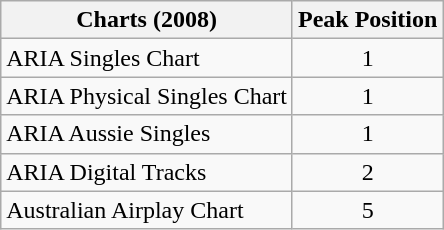<table class="wikitable">
<tr>
<th>Charts (2008)</th>
<th>Peak Position</th>
</tr>
<tr>
<td>ARIA Singles Chart</td>
<td style="text-align:center;">1</td>
</tr>
<tr>
<td>ARIA Physical Singles Chart</td>
<td style="text-align:center;">1</td>
</tr>
<tr>
<td>ARIA Aussie Singles</td>
<td style="text-align:center;">1</td>
</tr>
<tr>
<td>ARIA Digital Tracks</td>
<td style="text-align:center;">2</td>
</tr>
<tr>
<td>Australian Airplay Chart</td>
<td style="text-align:center;">5</td>
</tr>
</table>
